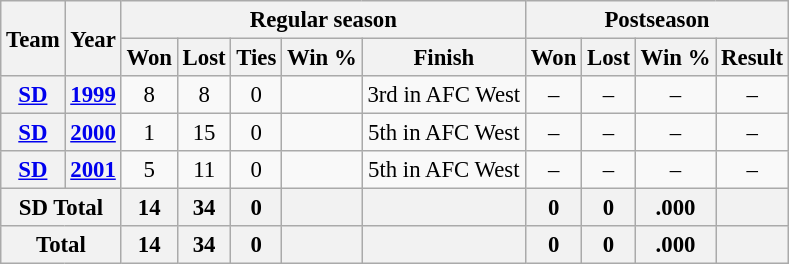<table class="wikitable" style="font-size: 95%; text-align:center;">
<tr>
<th rowspan="2">Team</th>
<th rowspan="2">Year</th>
<th colspan="5">Regular season</th>
<th colspan="4">Postseason</th>
</tr>
<tr>
<th>Won</th>
<th>Lost</th>
<th>Ties</th>
<th>Win %</th>
<th>Finish</th>
<th>Won</th>
<th>Lost</th>
<th>Win %</th>
<th>Result</th>
</tr>
<tr>
<th><a href='#'>SD</a></th>
<th><a href='#'>1999</a></th>
<td>8</td>
<td>8</td>
<td>0</td>
<td></td>
<td>3rd in AFC West</td>
<td>–</td>
<td>–</td>
<td>–</td>
<td>–</td>
</tr>
<tr>
<th><a href='#'>SD</a></th>
<th><a href='#'>2000</a></th>
<td>1</td>
<td>15</td>
<td>0</td>
<td></td>
<td>5th in AFC West</td>
<td>–</td>
<td>–</td>
<td>–</td>
<td>–</td>
</tr>
<tr>
<th><a href='#'>SD</a></th>
<th><a href='#'>2001</a></th>
<td>5</td>
<td>11</td>
<td>0</td>
<td></td>
<td>5th in AFC West</td>
<td>–</td>
<td>–</td>
<td>–</td>
<td>–</td>
</tr>
<tr>
<th colspan="2">SD Total</th>
<th>14</th>
<th>34</th>
<th>0</th>
<th></th>
<th></th>
<th>0</th>
<th>0</th>
<th>.000</th>
<th></th>
</tr>
<tr>
<th colspan="2">Total</th>
<th>14</th>
<th>34</th>
<th>0</th>
<th></th>
<th></th>
<th>0</th>
<th>0</th>
<th>.000</th>
<th></th>
</tr>
</table>
